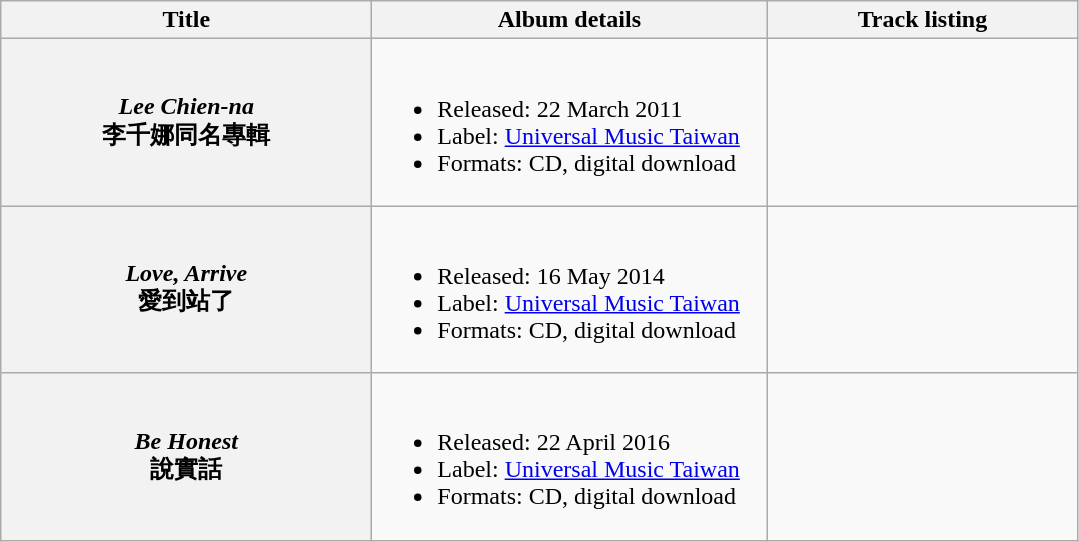<table class="wikitable plainrowheaders" style="text-align:center;">
<tr>
<th style="width:15em;">Title</th>
<th style="width:16em;">Album details</th>
<th style="width:200px;">Track listing</th>
</tr>
<tr>
<th scope="row"><em>Lee Chien-na</em> <br>李千娜同名專輯</th>
<td align="left"><br><ul><li>Released: 22 March 2011</li><li>Label: <a href='#'>Universal Music Taiwan</a></li><li>Formats: CD, digital download</li></ul></td>
<td align="center"></td>
</tr>
<tr>
<th scope="row"><em>Love, Arrive</em> <br>愛到站了</th>
<td align="left"><br><ul><li>Released: 16 May 2014</li><li>Label: <a href='#'>Universal Music Taiwan</a></li><li>Formats: CD, digital download</li></ul></td>
<td align="center"></td>
</tr>
<tr>
<th scope="row"><em>Be Honest</em> <br>說實話</th>
<td align="left"><br><ul><li>Released: 22 April 2016</li><li>Label: <a href='#'>Universal Music Taiwan</a></li><li>Formats: CD, digital download</li></ul></td>
<td align="center"></td>
</tr>
</table>
